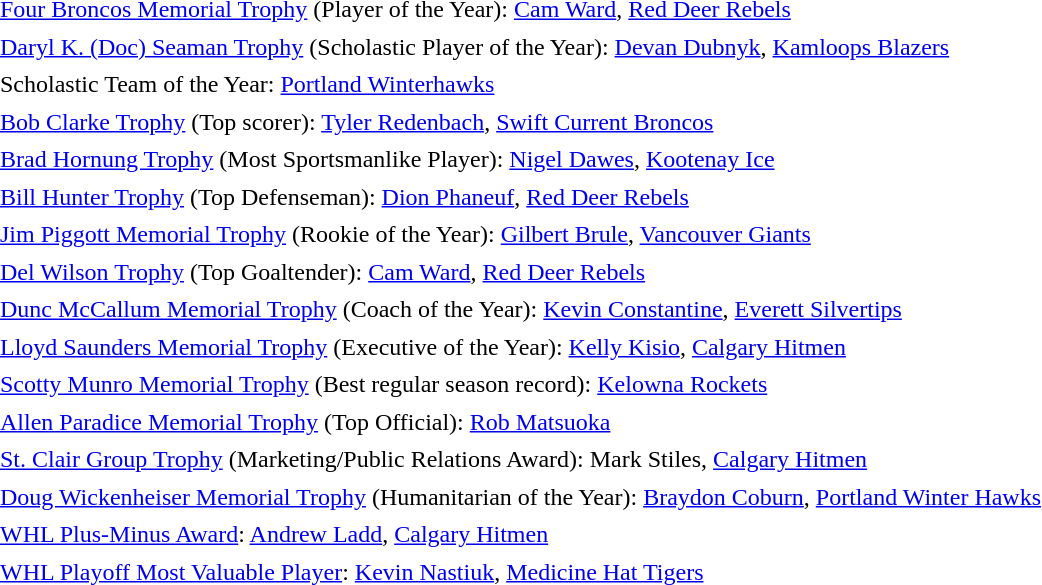<table cellpadding="3" cellspacing="1">
<tr>
<td><a href='#'>Four Broncos Memorial Trophy</a> (Player of the Year): <a href='#'>Cam Ward</a>, <a href='#'>Red Deer Rebels</a></td>
</tr>
<tr>
<td><a href='#'>Daryl K. (Doc) Seaman Trophy</a> (Scholastic Player of the Year): <a href='#'>Devan Dubnyk</a>, <a href='#'>Kamloops Blazers</a></td>
</tr>
<tr>
<td>Scholastic Team of the Year: <a href='#'>Portland Winterhawks</a></td>
</tr>
<tr>
<td><a href='#'>Bob Clarke Trophy</a> (Top scorer): <a href='#'>Tyler Redenbach</a>, <a href='#'>Swift Current Broncos</a></td>
</tr>
<tr>
<td><a href='#'>Brad Hornung Trophy</a> (Most Sportsmanlike Player): <a href='#'>Nigel Dawes</a>, <a href='#'>Kootenay Ice</a></td>
</tr>
<tr>
<td><a href='#'>Bill Hunter Trophy</a> (Top Defenseman): <a href='#'>Dion Phaneuf</a>, <a href='#'>Red Deer Rebels</a></td>
</tr>
<tr>
<td><a href='#'>Jim Piggott Memorial Trophy</a> (Rookie of the Year): <a href='#'>Gilbert Brule</a>, <a href='#'>Vancouver Giants</a></td>
</tr>
<tr>
<td><a href='#'>Del Wilson Trophy</a> (Top Goaltender): <a href='#'>Cam Ward</a>, <a href='#'>Red Deer Rebels</a></td>
</tr>
<tr>
<td><a href='#'>Dunc McCallum Memorial Trophy</a> (Coach of the Year): <a href='#'>Kevin Constantine</a>, <a href='#'>Everett Silvertips</a></td>
</tr>
<tr>
<td><a href='#'>Lloyd Saunders Memorial Trophy</a> (Executive of the Year): <a href='#'>Kelly Kisio</a>, <a href='#'>Calgary Hitmen</a></td>
</tr>
<tr>
<td><a href='#'>Scotty Munro Memorial Trophy</a> (Best regular season record): <a href='#'>Kelowna Rockets</a></td>
</tr>
<tr>
<td><a href='#'>Allen Paradice Memorial Trophy</a> (Top Official): <a href='#'>Rob Matsuoka</a></td>
</tr>
<tr>
<td><a href='#'>St. Clair Group Trophy</a> (Marketing/Public Relations Award): Mark Stiles, <a href='#'>Calgary Hitmen</a></td>
</tr>
<tr>
<td><a href='#'>Doug Wickenheiser Memorial Trophy</a> (Humanitarian of the Year): <a href='#'>Braydon Coburn</a>, <a href='#'>Portland Winter Hawks</a></td>
</tr>
<tr>
<td><a href='#'>WHL Plus-Minus Award</a>: <a href='#'>Andrew Ladd</a>, <a href='#'>Calgary Hitmen</a></td>
</tr>
<tr>
<td><a href='#'>WHL Playoff Most Valuable Player</a>: <a href='#'>Kevin Nastiuk</a>, <a href='#'>Medicine Hat Tigers</a></td>
</tr>
</table>
